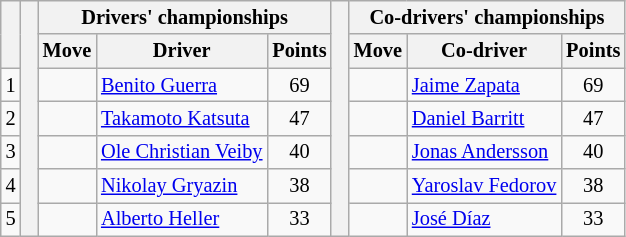<table class="wikitable" style="font-size:85%;">
<tr>
<th rowspan="2"></th>
<th rowspan="7" style="width:5px;"></th>
<th colspan="3">Drivers' championships</th>
<th rowspan="7" style="width:5px;"></th>
<th colspan="3">Co-drivers' championships</th>
</tr>
<tr>
<th>Move</th>
<th>Driver</th>
<th>Points</th>
<th>Move</th>
<th>Co-driver</th>
<th>Points</th>
</tr>
<tr>
<td align="center">1</td>
<td></td>
<td><a href='#'>Benito Guerra</a></td>
<td align="center">69</td>
<td></td>
<td><a href='#'>Jaime Zapata</a></td>
<td align="center">69</td>
</tr>
<tr>
<td align="center">2</td>
<td></td>
<td><a href='#'>Takamoto Katsuta</a></td>
<td align="center">47</td>
<td></td>
<td><a href='#'>Daniel Barritt</a></td>
<td align="center">47</td>
</tr>
<tr>
<td align="center">3</td>
<td></td>
<td nowrap><a href='#'>Ole Christian Veiby</a></td>
<td align="center">40</td>
<td></td>
<td nowrap><a href='#'>Jonas Andersson</a></td>
<td align="center">40</td>
</tr>
<tr>
<td align="center">4</td>
<td></td>
<td><a href='#'>Nikolay Gryazin</a></td>
<td align="center">38</td>
<td></td>
<td><a href='#'>Yaroslav Fedorov</a></td>
<td align="center">38</td>
</tr>
<tr>
<td align="center">5</td>
<td></td>
<td><a href='#'>Alberto Heller</a></td>
<td align="center">33</td>
<td></td>
<td><a href='#'>José Díaz</a></td>
<td align="center">33</td>
</tr>
</table>
